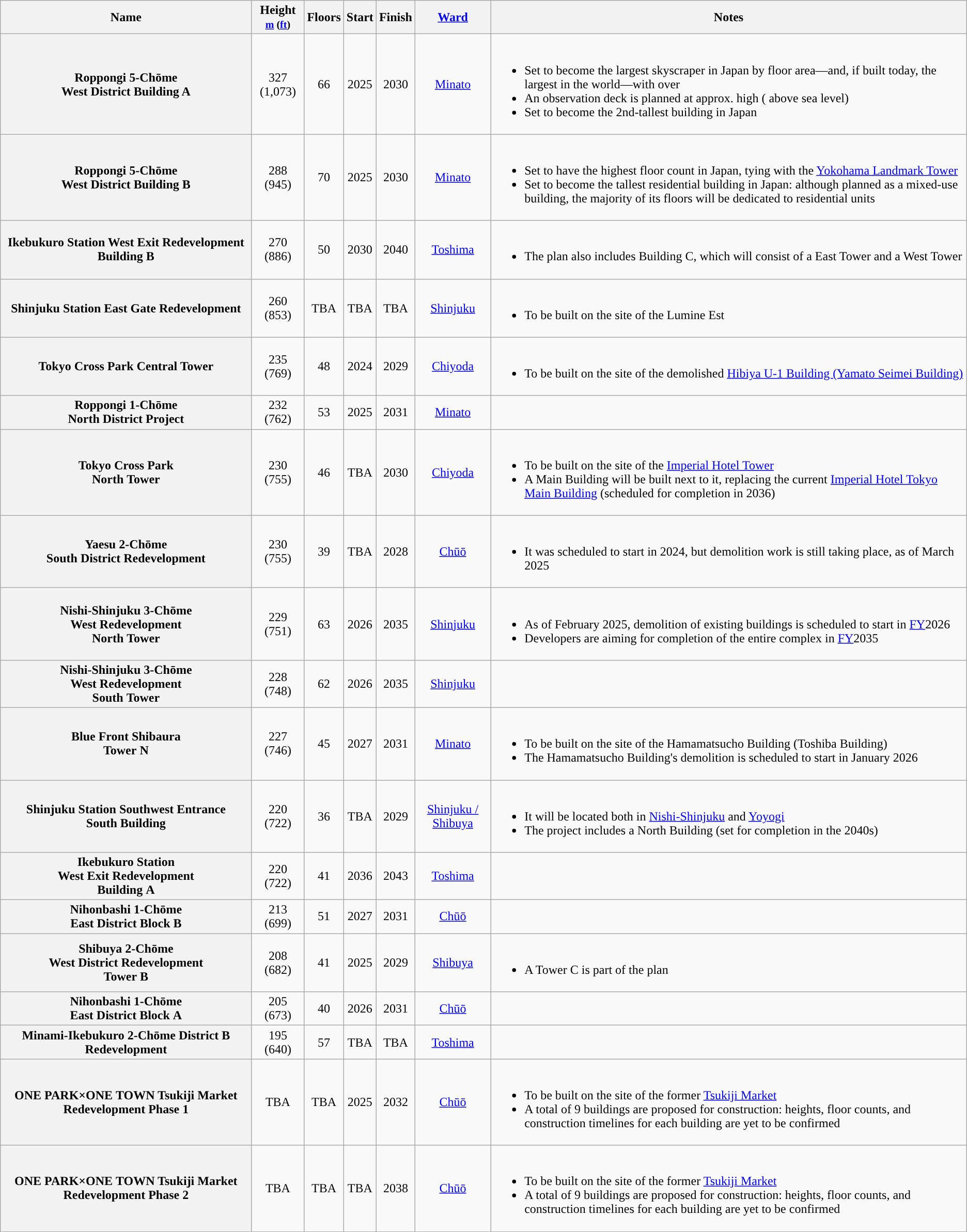<table class="wikitable sortable plainrowheaders">
<tr>
<th scope="col">Name</th>
<th scope="col">Height<br><small><a href='#'>m</a> (<a href='#'>ft</a>)</small></th>
<th scope="col">Floors</th>
<th scope="col">Start</th>
<th scope="col">Finish</th>
<th scope="col"><a href='#'>Ward</a></th>
<th scope="col" class="unsortable">Notes</th>
</tr>
<tr>
<th scope="row" style="text-align:center">Roppongi 5-Chōme<br> West District Building A</th>
<td style="text-align:center;">327 (1,073)</td>
<td style="text-align:center;">66</td>
<td style="text-align:center;">2025</td>
<td style="text-align:center;">2030</td>
<td style="text-align:center;" data-sort-value="Minato-1"><a href='#'>Minato</a><br></td>
<td><br><ul><li>Set to become the largest skyscraper in Japan by floor area—and, if built today, the largest in the world—with over  </li><li>An observation deck is planned at approx.  high ( above sea level)</li><li>Set to become the 2nd-tallest building in Japan</li></ul></td>
</tr>
<tr>
<th scope="row" style="text-align:center">Roppongi 5-Chōme<br>West District Building B</th>
<td style="text-align:center;">288 (945)</td>
<td style="text-align:center;">70</td>
<td style="text-align:center;">2025</td>
<td style="text-align:center;">2030</td>
<td style="text-align:center;" data-sort-value="Minato-2"><a href='#'>Minato</a><br></td>
<td><br><ul><li>Set to have the highest floor count in Japan, tying with the <a href='#'>Yokohama Landmark Tower</a></li><li>Set to become the tallest residential building in Japan: although planned as a mixed-use building, the majority of its floors will be dedicated to residential units</li></ul></td>
</tr>
<tr>
<th scope="row" style="text-align:center">Ikebukuro Station West Exit Redevelopment<br>Building B</th>
<td style="text-align:center;">270 (886)</td>
<td style="text-align:center;">50</td>
<td style="text-align:center;">2030</td>
<td style="text-align:center;">2040</td>
<td style="text-align:center;" data-sort-value="Toshima-1"><a href='#'>Toshima</a><br></td>
<td><br><ul><li>The plan also includes Building C, which will consist of a  East Tower and a  West Tower</li></ul></td>
</tr>
<tr>
<th scope="row" style="text-align:center">Shinjuku Station East Gate Redevelopment</th>
<td style="text-align:center;">260 (853)</td>
<td style="text-align:center;">TBA</td>
<td style="text-align:center;">TBA</td>
<td style="text-align:center;">TBA</td>
<td style="text-align:center;" data-sort-value="Shinjuku-1"><a href='#'>Shinjuku</a><br></td>
<td><br><ul><li>To be built on the site of the Lumine Est</li></ul></td>
</tr>
<tr>
<th scope="row" style="text-align:center">Tokyo Cross Park Central Tower</th>
<td align="center">235 (769)</td>
<td align="center">48</td>
<td align="center">2024</td>
<td align="center">2029</td>
<td align="center" data-sort-value="Chiyoda-1"><a href='#'>Chiyoda</a><br></td>
<td><br><ul><li>To be built on the site of the demolished  <a href='#'>Hibiya U-1 Building (Yamato Seimei Building)</a></li></ul></td>
</tr>
<tr>
<th scope="row" style="text-align:center">Roppongi 1-Chōme<br> North District Project</th>
<td style="text-align:center;">232 (762)</td>
<td style="text-align:center;">53</td>
<td style="text-align:center;">2025</td>
<td style="text-align:center;">2031</td>
<td style="text-align:center;" data-sort-value="Minato-3"><a href='#'>Minato</a><br></td>
<td></td>
</tr>
<tr>
<th scope="row" style="text-align:center">Tokyo Cross Park<br> North Tower</th>
<td style="text-align:center;">230 (755)</td>
<td style="text-align:center;">46</td>
<td style="text-align:center;">TBA</td>
<td style="text-align:center;">2030</td>
<td style="text-align:center;" data-sort-value="Chiyoda-2"><a href='#'>Chiyoda</a><br></td>
<td><br><ul><li>To be built on the site of the  <a href='#'>Imperial Hotel Tower</a></li><li>A  Main Building will be built next to it, replacing the current  <a href='#'>Imperial Hotel Tokyo Main Building</a> (scheduled for completion in 2036)</li></ul></td>
</tr>
<tr>
<th scope="row" style="text-align:center">Yaesu 2-Chōme<br> South District Redevelopment</th>
<td style="text-align:center;">230 (755)</td>
<td style="text-align:center;">39</td>
<td style="text-align:center;">TBA</td>
<td style="text-align:center;">2028</td>
<td style="text-align:center;" data-sort-value="Chūō-1"><a href='#'>Chūō</a><br></td>
<td><br><ul><li>It was scheduled to start in 2024, but demolition work is still taking place, as of March 2025</li></ul></td>
</tr>
<tr>
<th scope="row" style="text-align:center">Nishi-Shinjuku 3-Chōme<br> West Redevelopment<br>North Tower</th>
<td style="text-align:center;">229 (751)</td>
<td style="text-align:center;">63</td>
<td style="text-align:center;">2026</td>
<td style="text-align:center;">2035</td>
<td style="text-align:center;" data-sort-value="Shinjuku-2"><a href='#'>Shinjuku</a><br></td>
<td><br><ul><li>As of February 2025, demolition of existing buildings is scheduled to start in <a href='#'>FY</a>2026</li><li>Developers are aiming for completion of the entire complex in <a href='#'>FY</a>2035</li></ul></td>
</tr>
<tr>
<th scope="row" style="text-align:center">Nishi-Shinjuku 3-Chōme<br>West Redevelopment<br>South Tower</th>
<td style="text-align:center;">228 (748)</td>
<td style="text-align:center;">62</td>
<td style="text-align:center;">2026</td>
<td style="text-align:center;">2035</td>
<td style="text-align:center;" data-sort-value="Shinjuku-3"><a href='#'>Shinjuku</a><br></td>
<td></td>
</tr>
<tr>
<th scope="row" style="text-align:center">Blue Front Shibaura<br> Tower N</th>
<td style="text-align:center;">227 (746)</td>
<td style="text-align:center;">45</td>
<td style="text-align:center;">2027</td>
<td style="text-align:center;">2031</td>
<td style="text-align:center;" data-sort-value="Minato-4"><a href='#'>Minato</a><br></td>
<td><br><ul><li>To be built on the site of the  Hamamatsucho Building (Toshiba Building)</li><li>The Hamamatsucho Building's demolition is scheduled to start in January 2026</li></ul></td>
</tr>
<tr>
<th scope="row" style="text-align:center">Shinjuku Station Southwest Entrance South Building</th>
<td style="text-align:center;">220 (722)</td>
<td style="text-align:center;">36</td>
<td style="text-align:center;">TBA</td>
<td style="text-align:center;">2029</td>
<td style="text-align:center;" data-sort-value="Shinjuku-4"><a href='#'>Shinjuku /</a> <a href='#'>Shibuya</a><br></td>
<td><br><ul><li>It will be located both in <a href='#'>Nishi-Shinjuku</a> and <a href='#'>Yoyogi</a></li><li>The project includes a  North Building (set for completion in the 2040s)</li></ul></td>
</tr>
<tr>
<th scope="row" style="text-align:center">Ikebukuro Station<br> West Exit Redevelopment<br> Building A</th>
<td style="text-align:center;">220 (722)</td>
<td style="text-align:center;">41</td>
<td style="text-align:center;">2036</td>
<td style="text-align:center;">2043</td>
<td style="text-align:center;" data-sort-value="Toshima-2"><a href='#'>Toshima</a><br></td>
<td></td>
</tr>
<tr>
<th scope="row" style="text-align:center">Nihonbashi 1-Chōme<br> East District Block B</th>
<td style="text-align:center;">213 (699)</td>
<td style="text-align:center;">51</td>
<td style="text-align:center;">2027</td>
<td style="text-align:center;">2031</td>
<td style="text-align:center;" data-sort-value="Chūō-2"><a href='#'>Chūō</a><br></td>
<td></td>
</tr>
<tr>
<th scope="row" style="text-align:center">Shibuya 2-Chōme<br> West District Redevelopment<br> Tower B</th>
<td style="text-align:center;">208 (682)</td>
<td style="text-align:center;">41</td>
<td style="text-align:center;">2025</td>
<td style="text-align:center;">2029</td>
<td style="text-align:center;" data-sort-value="Shibuya-1"><a href='#'>Shibuya</a><br></td>
<td><br><ul><li>A  Tower C is part of the plan</li></ul></td>
</tr>
<tr>
<th scope="row" style="text-align:center">Nihonbashi 1-Chōme<br> East District Block A</th>
<td style="text-align:center;">205 (673)</td>
<td style="text-align:center;">40</td>
<td style="text-align:center;">2026</td>
<td style="text-align:center;">2031</td>
<td style="text-align:center;" data-sort-value="Chūō-3"><a href='#'>Chūō</a><br></td>
<td></td>
</tr>
<tr>
<th scope="row" style="text-align:center">Minami-Ikebukuro 2-Chōme District B Redevelopment</th>
<td style="text-align:center;">195 (640)</td>
<td style="text-align:center;">57</td>
<td style="text-align:center;">TBA</td>
<td style="text-align:center;">TBA</td>
<td style="text-align:center;" data-sort-value="Toshima-3"><a href='#'>Toshima</a><br></td>
<td></td>
</tr>
<tr>
<th scope="row" style="text-align:center">ONE PARK×ONE TOWN Tsukiji Market Redevelopment Phase 1</th>
<td style="text-align:center;">TBA</td>
<td style="text-align:center;">TBA</td>
<td style="text-align:center;">2025</td>
<td style="text-align:center;">2032</td>
<td style="text-align:center;" data-sort-value="Chūō-4"><a href='#'>Chūō</a><br></td>
<td><br><ul><li>To be built on the site of the former <a href='#'>Tsukiji Market</a></li><li>A total of 9 buildings are proposed for construction: heights, floor counts, and construction timelines for each building are yet to be confirmed</li></ul></td>
</tr>
<tr>
<th scope="row" style="text-align:center">ONE PARK×ONE TOWN Tsukiji Market Redevelopment Phase 2</th>
<td style="text-align:center;">TBA</td>
<td style="text-align:center;">TBA</td>
<td style="text-align:center;">TBA</td>
<td style="text-align:center;">2038</td>
<td style="text-align:center;" data-sort-value="Chūō-5"><a href='#'>Chūō</a><br></td>
<td><br><ul><li>To be built on the site of the former <a href='#'>Tsukiji Market</a></li><li>A total of 9 buildings are proposed for construction: heights, floor counts, and construction timelines for each building are yet to be confirmed</li></ul></td>
</tr>
</table>
